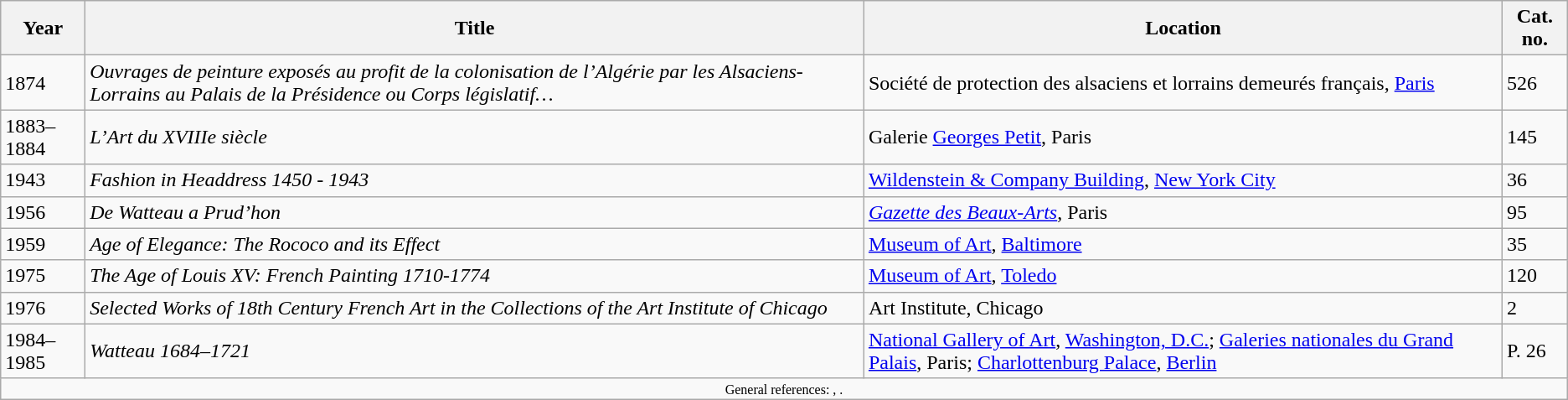<table class="wikitable">
<tr>
<th>Year</th>
<th>Title</th>
<th>Location</th>
<th>Cat. no.</th>
</tr>
<tr>
<td>1874</td>
<td><em>Ouvrages de peinture exposés au profit de la colonisation de l’Algérie par les Alsaciens-Lorrains au Palais de la Présidence ou Corps législatif…</em></td>
<td>Société de protection des alsaciens et lorrains demeurés français, <a href='#'>Paris</a></td>
<td>526</td>
</tr>
<tr>
<td>1883–1884</td>
<td><em>L’Art du XVIIIe siècle</em></td>
<td>Galerie <a href='#'>Georges Petit</a>, Paris</td>
<td>145</td>
</tr>
<tr>
<td>1943</td>
<td><em>Fashion in Headdress 1450 - 1943</em></td>
<td><a href='#'>Wildenstein & Company Building</a>, <a href='#'>New York City</a></td>
<td>36</td>
</tr>
<tr>
<td>1956</td>
<td><em>De Watteau a Prud’hon</em></td>
<td><em><a href='#'>Gazette des Beaux-Arts</a></em>, Paris</td>
<td>95</td>
</tr>
<tr>
<td>1959</td>
<td><em>Age of Elegance: The Rococo and its Effect</em></td>
<td><a href='#'>Museum of Art</a>, <a href='#'>Baltimore</a></td>
<td>35</td>
</tr>
<tr>
<td>1975</td>
<td><em>The Age of Louis XV: French Painting 1710-1774</em></td>
<td><a href='#'>Museum of Art</a>, <a href='#'>Toledo</a></td>
<td>120</td>
</tr>
<tr>
<td>1976</td>
<td><em>Selected Works of 18th Century French Art in the Collections of the Art Institute of Chicago</em></td>
<td>Art Institute, Chicago</td>
<td>2</td>
</tr>
<tr>
<td>1984–1985</td>
<td><em>Watteau 1684–1721</em></td>
<td><a href='#'>National Gallery of Art</a>, <a href='#'>Washington, D.C.</a>; <a href='#'>Galeries nationales du Grand Palais</a>, Paris; <a href='#'>Charlottenburg Palace</a>, <a href='#'>Berlin</a></td>
<td>P. 26</td>
</tr>
<tr class="sortbottom">
<td colspan=10 style=font-size:8pt; align=center>General references: , .</td>
</tr>
</table>
